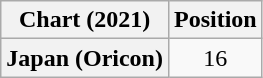<table class="wikitable plainrowheaders" style="text-align:center">
<tr>
<th scope="col">Chart (2021)</th>
<th scope="col">Position</th>
</tr>
<tr>
<th scope="row">Japan (Oricon)</th>
<td>16</td>
</tr>
</table>
